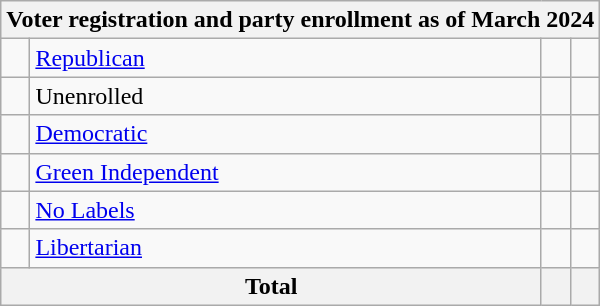<table class=wikitable>
<tr>
<th colspan = 6>Voter registration and party enrollment as of March 2024</th>
</tr>
<tr>
<td></td>
<td><a href='#'>Republican</a></td>
<td align = center></td>
<td align = center></td>
</tr>
<tr>
<td></td>
<td>Unenrolled</td>
<td align = center></td>
<td align = center></td>
</tr>
<tr>
<td></td>
<td><a href='#'>Democratic</a></td>
<td align = center></td>
<td align = center></td>
</tr>
<tr>
<td></td>
<td><a href='#'>Green Independent</a></td>
<td align = center></td>
<td align = center></td>
</tr>
<tr>
<td></td>
<td><a href='#'>No Labels</a></td>
<td align = center></td>
<td align = center></td>
</tr>
<tr>
<td></td>
<td><a href='#'>Libertarian</a></td>
<td align = center></td>
<td align = center></td>
</tr>
<tr>
<th colspan = 2>Total</th>
<th align = center></th>
<th align = center></th>
</tr>
</table>
